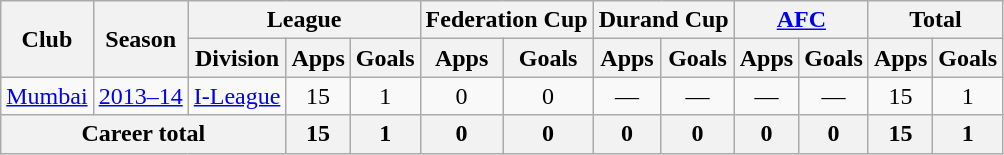<table class="wikitable" style="text-align: center;">
<tr>
<th rowspan="2">Club</th>
<th rowspan="2">Season</th>
<th colspan="3">League</th>
<th colspan="2">Federation Cup</th>
<th colspan="2">Durand Cup</th>
<th colspan="2"><a href='#'>AFC</a></th>
<th colspan="2">Total</th>
</tr>
<tr>
<th>Division</th>
<th>Apps</th>
<th>Goals</th>
<th>Apps</th>
<th>Goals</th>
<th>Apps</th>
<th>Goals</th>
<th>Apps</th>
<th>Goals</th>
<th>Apps</th>
<th>Goals</th>
</tr>
<tr>
<td rowspan="1"><a href='#'>Mumbai</a></td>
<td><a href='#'>2013–14</a></td>
<td><a href='#'>I-League</a></td>
<td>15</td>
<td>1</td>
<td>0</td>
<td>0</td>
<td>—</td>
<td>—</td>
<td>—</td>
<td>—</td>
<td>15</td>
<td>1</td>
</tr>
<tr>
<th colspan="3">Career total</th>
<th>15</th>
<th>1</th>
<th>0</th>
<th>0</th>
<th>0</th>
<th>0</th>
<th>0</th>
<th>0</th>
<th>15</th>
<th>1</th>
</tr>
</table>
